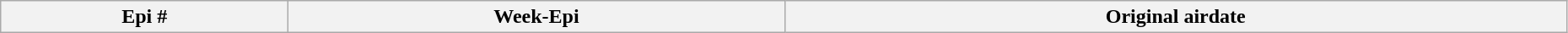<table class="wikitable plainrowheaders" style="width:98%;">
<tr>
<th>Epi #</th>
<th>Week-Epi</th>
<th>Original airdate<br>



</th>
</tr>
</table>
